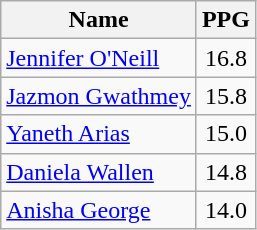<table class=wikitable>
<tr>
<th>Name</th>
<th>PPG</th>
</tr>
<tr>
<td> <a href='#'>Jennifer O'Neill</a></td>
<td align=center>16.8</td>
</tr>
<tr>
<td> <a href='#'>Jazmon Gwathmey</a></td>
<td align=center>15.8</td>
</tr>
<tr>
<td> <a href='#'>Yaneth Arias</a></td>
<td align=center>15.0</td>
</tr>
<tr>
<td> <a href='#'>Daniela Wallen</a></td>
<td align=center>14.8</td>
</tr>
<tr>
<td> <a href='#'>Anisha George</a></td>
<td align=center>14.0</td>
</tr>
</table>
